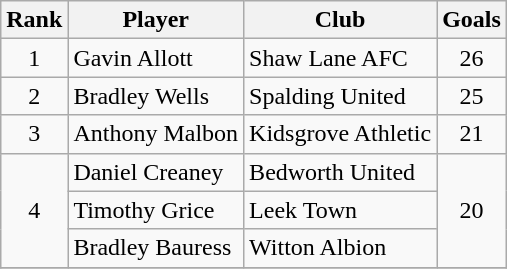<table class="wikitable" style="text-align:center">
<tr>
<th>Rank</th>
<th>Player</th>
<th>Club</th>
<th>Goals</th>
</tr>
<tr>
<td rowspan="1">1</td>
<td align="left"> Gavin Allott</td>
<td align="left">Shaw Lane AFC</td>
<td rowspan="1">26</td>
</tr>
<tr>
<td rowspan="1">2</td>
<td align="left"> Bradley Wells</td>
<td align="left">Spalding United</td>
<td rowspan="1">25</td>
</tr>
<tr>
<td rowspan="1">3</td>
<td align="left"> Anthony Malbon</td>
<td align="left">Kidsgrove Athletic</td>
<td rowspan="1">21</td>
</tr>
<tr>
<td rowspan="3">4</td>
<td align="left"> Daniel Creaney</td>
<td align="left">Bedworth United</td>
<td rowspan="3">20</td>
</tr>
<tr>
<td align="left"> Timothy Grice</td>
<td align="left">Leek Town</td>
</tr>
<tr>
<td align="left"> Bradley Bauress</td>
<td align="left">Witton Albion</td>
</tr>
<tr>
</tr>
</table>
